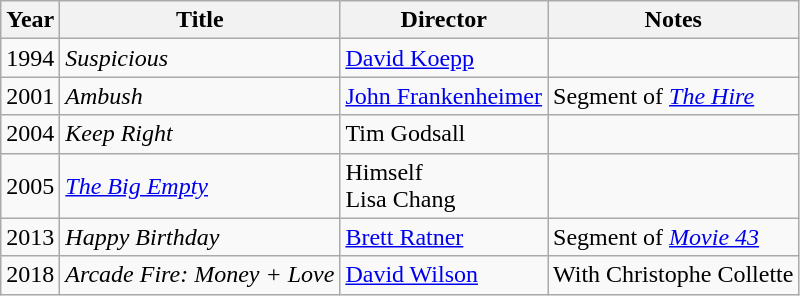<table class="wikitable">
<tr>
<th>Year</th>
<th>Title</th>
<th>Director</th>
<th>Notes</th>
</tr>
<tr>
<td>1994</td>
<td><em>Suspicious</em></td>
<td><a href='#'>David Koepp</a></td>
<td></td>
</tr>
<tr>
<td>2001</td>
<td><em>Ambush</em></td>
<td><a href='#'>John Frankenheimer</a></td>
<td>Segment of <em><a href='#'>The Hire</a></em></td>
</tr>
<tr>
<td>2004</td>
<td><em>Keep Right</em></td>
<td>Tim Godsall</td>
<td></td>
</tr>
<tr>
<td>2005</td>
<td><em><a href='#'>The Big Empty</a></em></td>
<td>Himself<br>Lisa Chang</td>
<td></td>
</tr>
<tr>
<td>2013</td>
<td><em>Happy Birthday</em></td>
<td><a href='#'>Brett Ratner</a></td>
<td>Segment of <em><a href='#'>Movie 43</a></em></td>
</tr>
<tr>
<td>2018</td>
<td><em>Arcade Fire: Money + Love</em></td>
<td><a href='#'>David Wilson</a></td>
<td>With Christophe Collette</td>
</tr>
</table>
